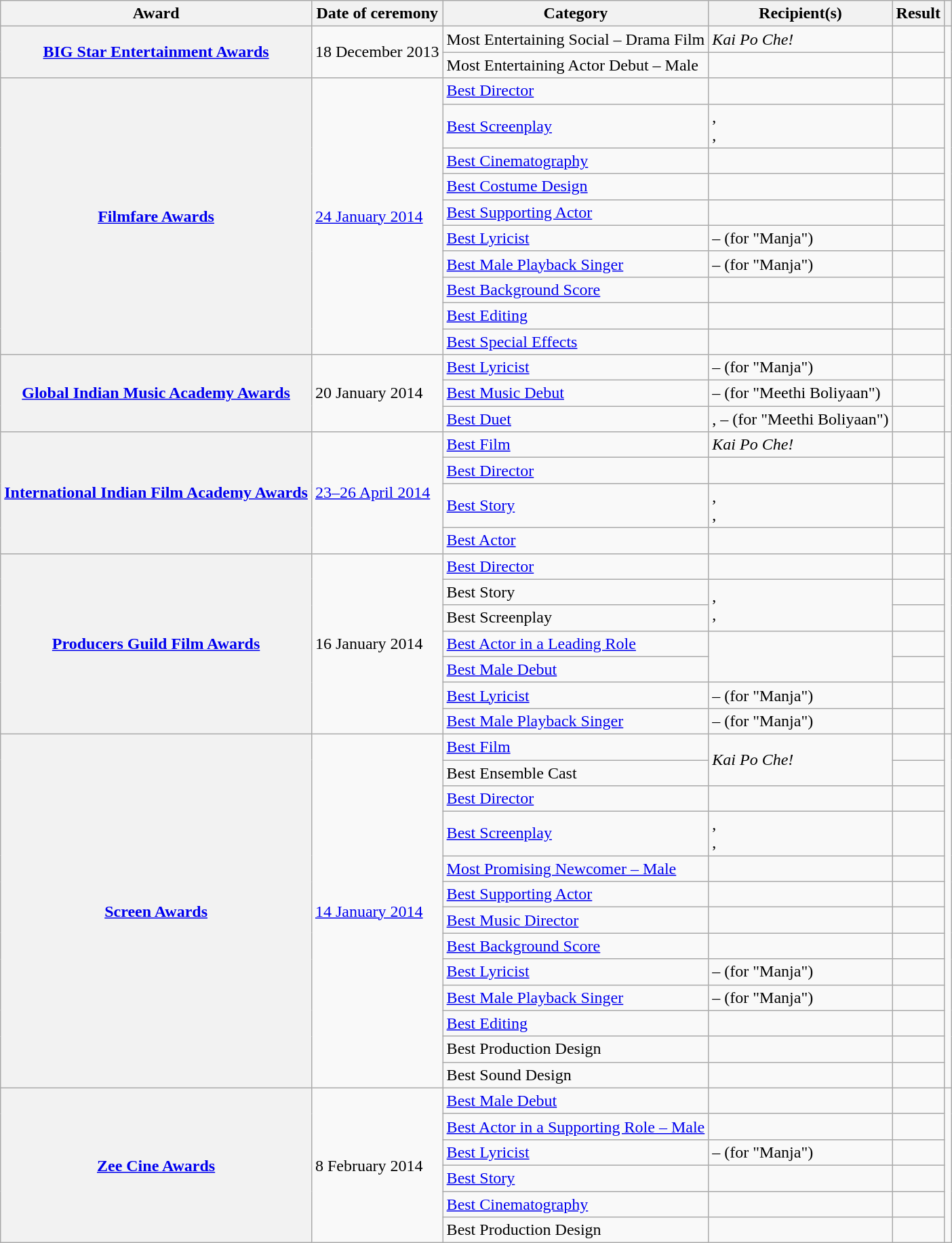<table class="wikitable plainrowheaders sortable">
<tr>
<th scope="col">Award</th>
<th scope="col">Date of ceremony</th>
<th scope="col">Category</th>
<th scope="col">Recipient(s)</th>
<th scope="col">Result</th>
<th scope="col" class="unsortable"></th>
</tr>
<tr>
<th scope="row" rowspan="2"><a href='#'>BIG Star Entertainment Awards</a></th>
<td rowspan="2">18 December 2013</td>
<td>Most Entertaining Social – Drama Film</td>
<td><em>Kai Po Che!</em></td>
<td></td>
<td style="text-align:center;" rowspan="2"><br></td>
</tr>
<tr>
<td>Most Entertaining Actor Debut – Male</td>
<td></td>
<td></td>
</tr>
<tr>
<th scope="row" rowspan="10"><a href='#'>Filmfare Awards</a></th>
<td rowspan="10"><a href='#'>24 January 2014</a></td>
<td><a href='#'>Best Director</a></td>
<td></td>
<td></td>
<td style="text-align:center;" rowspan="10"><br></td>
</tr>
<tr>
<td><a href='#'>Best Screenplay</a></td>
<td>, <br>, </td>
<td></td>
</tr>
<tr>
<td><a href='#'>Best Cinematography</a></td>
<td></td>
<td></td>
</tr>
<tr>
<td><a href='#'>Best Costume Design</a></td>
<td></td>
<td></td>
</tr>
<tr>
<td><a href='#'>Best Supporting Actor</a></td>
<td></td>
<td></td>
</tr>
<tr>
<td><a href='#'>Best Lyricist</a></td>
<td> – (for "Manja")</td>
<td></td>
</tr>
<tr>
<td><a href='#'>Best Male Playback Singer</a></td>
<td> – (for "Manja")</td>
<td></td>
</tr>
<tr>
<td><a href='#'>Best Background Score</a></td>
<td></td>
<td></td>
</tr>
<tr>
<td><a href='#'>Best Editing</a></td>
<td></td>
<td></td>
</tr>
<tr>
<td><a href='#'>Best Special Effects</a></td>
<td></td>
<td></td>
</tr>
<tr>
<th scope="row" rowspan="3"><a href='#'>Global Indian Music Academy Awards</a></th>
<td rowspan="3">20 January 2014</td>
<td><a href='#'>Best Lyricist</a></td>
<td> – (for "Manja")</td>
<td></td>
<td style="text-align:center;" rowspan="3"><br></td>
</tr>
<tr>
<td><a href='#'>Best Music Debut</a></td>
<td> – (for "Meethi Boliyaan")</td>
<td></td>
</tr>
<tr>
<td><a href='#'>Best Duet</a></td>
<td>,  – (for "Meethi Boliyaan")</td>
<td></td>
</tr>
<tr>
<th scope="row" rowspan="4"><a href='#'>International Indian Film Academy Awards</a></th>
<td rowspan="4"><a href='#'>23–26 April 2014</a></td>
<td><a href='#'>Best Film</a></td>
<td><em>Kai Po Che!</em></td>
<td></td>
<td style="text-align:center;" rowspan="4"><br></td>
</tr>
<tr>
<td><a href='#'>Best Director</a></td>
<td></td>
<td></td>
</tr>
<tr>
<td><a href='#'>Best Story</a></td>
<td>, <br>, </td>
<td></td>
</tr>
<tr>
<td><a href='#'>Best Actor</a></td>
<td></td>
<td></td>
</tr>
<tr>
<th scope="row" rowspan="7"><a href='#'>Producers Guild Film Awards</a></th>
<td rowspan="7">16 January 2014</td>
<td><a href='#'>Best Director</a></td>
<td></td>
<td></td>
<td style="text-align:center;" rowspan="7"><br></td>
</tr>
<tr>
<td>Best Story</td>
<td rowspan="2">, <br>, </td>
<td></td>
</tr>
<tr>
<td>Best Screenplay</td>
<td></td>
</tr>
<tr>
<td><a href='#'>Best Actor in a Leading Role</a></td>
<td rowspan="2"></td>
<td></td>
</tr>
<tr>
<td><a href='#'>Best Male Debut</a></td>
<td></td>
</tr>
<tr>
<td><a href='#'>Best Lyricist</a></td>
<td> – (for "Manja")</td>
<td></td>
</tr>
<tr>
<td><a href='#'>Best Male Playback Singer</a></td>
<td> – (for "Manja")</td>
<td></td>
</tr>
<tr>
<th scope="row" rowspan="13"><a href='#'>Screen Awards</a></th>
<td rowspan="13"><a href='#'>14 January 2014</a></td>
<td><a href='#'>Best Film</a></td>
<td rowspan="2"><em>Kai Po Che!</em></td>
<td></td>
<td style="text-align:center;" rowspan="13"><br></td>
</tr>
<tr>
<td>Best Ensemble Cast</td>
<td></td>
</tr>
<tr>
<td><a href='#'>Best Director</a></td>
<td></td>
<td></td>
</tr>
<tr>
<td><a href='#'>Best Screenplay</a></td>
<td>, <br>, </td>
<td></td>
</tr>
<tr>
<td><a href='#'>Most Promising Newcomer – Male</a></td>
<td></td>
<td></td>
</tr>
<tr>
<td><a href='#'>Best Supporting Actor</a></td>
<td></td>
<td></td>
</tr>
<tr>
<td><a href='#'>Best Music Director</a></td>
<td></td>
<td></td>
</tr>
<tr>
<td><a href='#'>Best Background Score</a></td>
<td></td>
<td></td>
</tr>
<tr>
<td><a href='#'>Best Lyricist</a></td>
<td> – (for "Manja")</td>
<td></td>
</tr>
<tr>
<td><a href='#'>Best Male Playback Singer</a></td>
<td> – (for "Manja")</td>
<td></td>
</tr>
<tr>
<td><a href='#'>Best Editing</a></td>
<td></td>
<td></td>
</tr>
<tr>
<td>Best Production Design</td>
<td></td>
<td></td>
</tr>
<tr>
<td>Best Sound Design</td>
<td></td>
<td></td>
</tr>
<tr>
<th scope="row" rowspan="6"><a href='#'>Zee Cine Awards</a></th>
<td rowspan="6">8 February 2014</td>
<td><a href='#'>Best Male Debut</a></td>
<td></td>
<td></td>
<td style="text-align:center;" rowspan="6"><br></td>
</tr>
<tr>
<td><a href='#'>Best Actor in a Supporting Role – Male</a></td>
<td></td>
<td></td>
</tr>
<tr>
<td><a href='#'>Best Lyricist</a></td>
<td> – (for "Manja")</td>
<td></td>
</tr>
<tr>
<td><a href='#'>Best Story</a></td>
<td></td>
<td></td>
</tr>
<tr>
<td><a href='#'>Best Cinematography</a></td>
<td></td>
<td></td>
</tr>
<tr>
<td>Best Production Design</td>
<td></td>
<td></td>
</tr>
</table>
